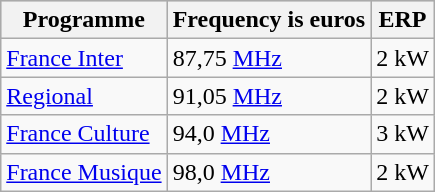<table class="wikitable">
<tr style="background:#ccc;">
<th>Programme</th>
<th>Frequency is euros</th>
<th>ERP</th>
</tr>
<tr>
<td><a href='#'>France Inter</a></td>
<td>87,75 <a href='#'>MHz</a></td>
<td>2 kW</td>
</tr>
<tr>
<td><a href='#'>Regional</a></td>
<td>91,05 <a href='#'>MHz</a></td>
<td>2 kW</td>
</tr>
<tr>
<td><a href='#'>France Culture</a></td>
<td>94,0 <a href='#'>MHz</a></td>
<td>3 kW</td>
</tr>
<tr>
<td><a href='#'>France Musique</a></td>
<td>98,0 <a href='#'>MHz</a></td>
<td>2 kW</td>
</tr>
</table>
